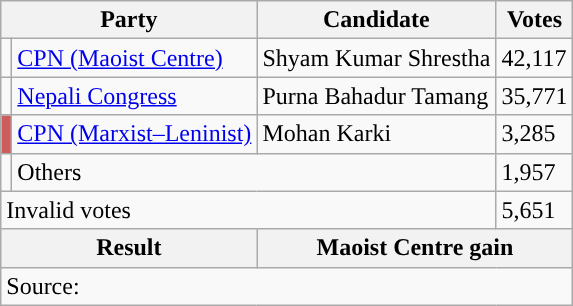<table class="wikitable">
<tr>
<th colspan="2">Party</th>
<th>Candidate</th>
<th>Votes</th>
</tr>
<tr>
<td style="background-color:"></td>
<td><a href='#'>CPN (Maoist Centre)</a></td>
<td>Shyam Kumar Shrestha</td>
<td>42,117</td>
</tr>
<tr>
<td style="background-color:"></td>
<td><a href='#'>Nepali Congress</a></td>
<td>Purna Bahadur Tamang</td>
<td>35,771</td>
</tr>
<tr>
<td style="background-color:indianred"></td>
<td><a href='#'>CPN (Marxist–Leninist)</a></td>
<td>Mohan Karki</td>
<td>3,285</td>
</tr>
<tr>
<td></td>
<td colspan="2">Others</td>
<td>1,957</td>
</tr>
<tr>
<td colspan="3">Invalid votes</td>
<td>5,651</td>
</tr>
<tr>
<th colspan="2">Result</th>
<th colspan="2">Maoist Centre gain</th>
</tr>
<tr>
<td colspan="4">Source: </td>
</tr>
</table>
